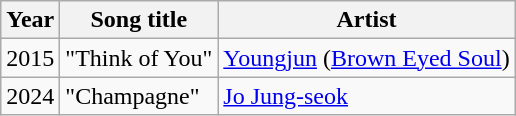<table class="wikitable">
<tr>
<th>Year</th>
<th>Song title</th>
<th>Artist</th>
</tr>
<tr>
<td>2015</td>
<td>"Think of You" </td>
<td><a href='#'>Youngjun</a> (<a href='#'>Brown Eyed Soul</a>)</td>
</tr>
<tr>
<td>2024</td>
<td>"Champagne"</td>
<td><a href='#'>Jo Jung-seok</a></td>
</tr>
</table>
